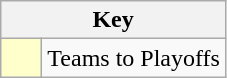<table class="wikitable" style="text-align: center;">
<tr>
<th colspan=2>Key</th>
</tr>
<tr>
<td style="background:#ffffcc; width:20px;"></td>
<td align=left>Teams to Playoffs</td>
</tr>
</table>
